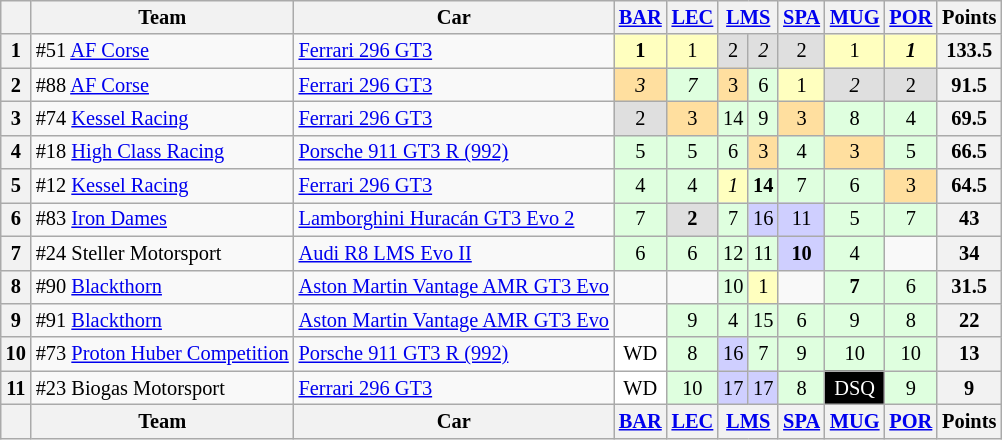<table class="wikitable" style="font-size:85%; text-align:center;">
<tr>
<th></th>
<th>Team</th>
<th>Car</th>
<th><a href='#'>BAR</a><br></th>
<th><a href='#'>LEC</a><br></th>
<th colspan="2"><a href='#'>LMS</a><br></th>
<th><a href='#'>SPA</a><br></th>
<th><a href='#'>MUG</a><br></th>
<th><a href='#'>POR</a><br></th>
<th>Points</th>
</tr>
<tr>
<th>1</th>
<td align=left> #51 <a href='#'>AF Corse</a></td>
<td align=left><a href='#'>Ferrari 296 GT3</a></td>
<td style="background:#ffffbf;"><strong>1</strong></td>
<td style="background:#ffffbf;">1</td>
<td style="background:#dfdfdf;">2</td>
<td style="background:#dfdfdf;"><em>2</em></td>
<td style="background:#dfdfdf;">2</td>
<td style="background:#ffffbf;">1</td>
<td style="background:#ffffbf;"><strong><em>1</em></strong></td>
<th>133.5</th>
</tr>
<tr>
<th>2</th>
<td align=left> #88 <a href='#'>AF Corse</a></td>
<td align=left><a href='#'>Ferrari 296 GT3</a></td>
<td style="background:#ffdf9f;"><em>3</em></td>
<td style="background:#dfffdf;"><em>7</em></td>
<td style="background:#ffdf9f;">3</td>
<td style="background:#dfffdf;">6</td>
<td style="background:#ffffbf;">1</td>
<td style="background:#dfdfdf;"><em>2</em></td>
<td style="background:#dfdfdf;">2</td>
<th>91.5</th>
</tr>
<tr>
<th>3</th>
<td align=left> #74 <a href='#'>Kessel Racing</a></td>
<td align=left><a href='#'>Ferrari 296 GT3</a></td>
<td style="background:#dfdfdf;">2</td>
<td style="background:#ffdf9f;">3</td>
<td style="background:#dfffdf;">14</td>
<td style="background:#dfffdf;">9</td>
<td style="background:#ffdf9f;">3</td>
<td style="background:#dfffdf;">8</td>
<td style="background:#dfffdf;">4</td>
<th>69.5</th>
</tr>
<tr>
<th>4</th>
<td align=left> #18 <a href='#'>High Class Racing</a></td>
<td align=left><a href='#'>Porsche 911 GT3 R (992)</a></td>
<td style="background:#dfffdf;">5</td>
<td style="background:#dfffdf;">5</td>
<td style="background:#dfffdf;">6</td>
<td style="background:#ffdf9f;">3</td>
<td style="background:#dfffdf;">4</td>
<td style="background:#ffdf9f;">3</td>
<td style="background:#dfffdf;">5</td>
<th>66.5</th>
</tr>
<tr>
<th>5</th>
<td align=left> #12 <a href='#'>Kessel Racing</a></td>
<td align=left><a href='#'>Ferrari 296 GT3</a></td>
<td style="background:#dfffdf;">4</td>
<td style="background:#dfffdf;">4</td>
<td style="background:#ffffbf;"><em>1</em></td>
<td style="background:#dfffdf;"><strong>14</strong></td>
<td style="background:#dfffdf;">7</td>
<td style="background:#dfffdf;">6</td>
<td style="background:#ffdf9f;">3</td>
<th>64.5</th>
</tr>
<tr>
<th>6</th>
<td align=left> #83 <a href='#'>Iron Dames</a></td>
<td align=left><a href='#'>Lamborghini Huracán GT3 Evo 2</a></td>
<td style="background:#dfffdf;">7</td>
<td style="background:#dfdfdf;"><strong>2</strong></td>
<td style="background:#dfffdf;">7</td>
<td style="background:#cfcfff;">16</td>
<td style="background:#cfcfff;">11</td>
<td style="background:#dfffdf;">5</td>
<td style="background:#dfffdf;">7</td>
<th>43</th>
</tr>
<tr>
<th>7</th>
<td align=left> #24 Steller Motorsport</td>
<td align=left><a href='#'>Audi R8 LMS Evo II</a></td>
<td style="background:#dfffdf;">6</td>
<td style="background:#dfffdf;">6</td>
<td style="background:#dfffdf;">12</td>
<td style="background:#dfffdf;">11</td>
<td style="background:#cfcfff;"><strong>10</strong></td>
<td style="background:#dfffdf;">4</td>
<td></td>
<th>34</th>
</tr>
<tr>
<th>8</th>
<td align=left> #90 <a href='#'>Blackthorn</a></td>
<td align=left><a href='#'>Aston Martin Vantage AMR GT3 Evo</a></td>
<td></td>
<td></td>
<td style="background:#dfffdf;">10</td>
<td style="background:#ffffbf;">1</td>
<td></td>
<td style="background:#dfffdf;"><strong>7</strong></td>
<td style="background:#dfffdf;">6</td>
<th>31.5</th>
</tr>
<tr>
<th>9</th>
<td align=left> #91 <a href='#'>Blackthorn</a></td>
<td align=left><a href='#'>Aston Martin Vantage AMR GT3 Evo</a></td>
<td></td>
<td style="background:#dfffdf;">9</td>
<td style="background:#dfffdf;">4</td>
<td style="background:#dfffdf;">15</td>
<td style="background:#dfffdf;">6</td>
<td style="background:#dfffdf;">9</td>
<td style="background:#dfffdf;">8</td>
<th>22</th>
</tr>
<tr>
<th>10</th>
<td align=left> #73 <a href='#'>Proton Huber Competition</a></td>
<td align=left><a href='#'>Porsche 911 GT3 R (992)</a></td>
<td style="background:#ffffff;">WD</td>
<td style="background:#dfffdf;">8</td>
<td style="background:#cfcfff;">16</td>
<td style="background:#dfffdf;">7</td>
<td style="background:#dfffdf;">9</td>
<td style="background:#dfffdf;">10</td>
<td style="background:#dfffdf;">10</td>
<th>13</th>
</tr>
<tr>
<th>11</th>
<td align=left> #23 Biogas Motorsport</td>
<td align=left><a href='#'>Ferrari 296 GT3</a></td>
<td style="background:#ffffff;">WD</td>
<td style="background:#dfffdf;">10</td>
<td style="background:#cfcfff;">17</td>
<td style="background:#cfcfff;">17</td>
<td style="background:#dfffdf;">8</td>
<td style="background:#000000; color:#FFFFFF">DSQ</td>
<td style="background:#dfffdf;">9</td>
<th>9</th>
</tr>
<tr>
<th></th>
<th>Team</th>
<th>Car</th>
<th><a href='#'>BAR</a><br></th>
<th><a href='#'>LEC</a><br></th>
<th colspan="2"><a href='#'>LMS</a><br></th>
<th><a href='#'>SPA</a><br></th>
<th><a href='#'>MUG</a><br></th>
<th><a href='#'>POR</a><br></th>
<th>Points</th>
</tr>
</table>
